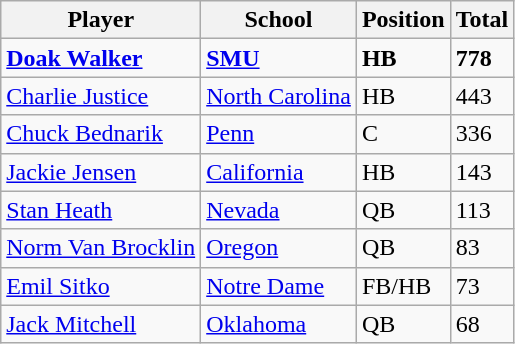<table class="wikitable">
<tr>
<th>Player</th>
<th>School</th>
<th>Position</th>
<th>Total</th>
</tr>
<tr>
<td><strong><a href='#'>Doak Walker</a></strong></td>
<td><strong><a href='#'>SMU</a></strong></td>
<td><strong>HB</strong></td>
<td><strong>778</strong></td>
</tr>
<tr>
<td><a href='#'>Charlie Justice</a></td>
<td><a href='#'>North Carolina</a></td>
<td>HB</td>
<td>443</td>
</tr>
<tr>
<td><a href='#'>Chuck Bednarik</a></td>
<td><a href='#'>Penn</a></td>
<td>C</td>
<td>336</td>
</tr>
<tr>
<td><a href='#'>Jackie Jensen</a></td>
<td><a href='#'>California</a></td>
<td>HB</td>
<td>143</td>
</tr>
<tr>
<td><a href='#'>Stan Heath</a></td>
<td><a href='#'>Nevada</a></td>
<td>QB</td>
<td>113</td>
</tr>
<tr>
<td><a href='#'>Norm Van Brocklin</a></td>
<td><a href='#'>Oregon</a></td>
<td>QB</td>
<td>83</td>
</tr>
<tr>
<td><a href='#'>Emil Sitko</a></td>
<td><a href='#'>Notre Dame</a></td>
<td>FB/HB</td>
<td>73</td>
</tr>
<tr>
<td><a href='#'>Jack Mitchell</a></td>
<td><a href='#'>Oklahoma</a></td>
<td>QB</td>
<td>68</td>
</tr>
</table>
